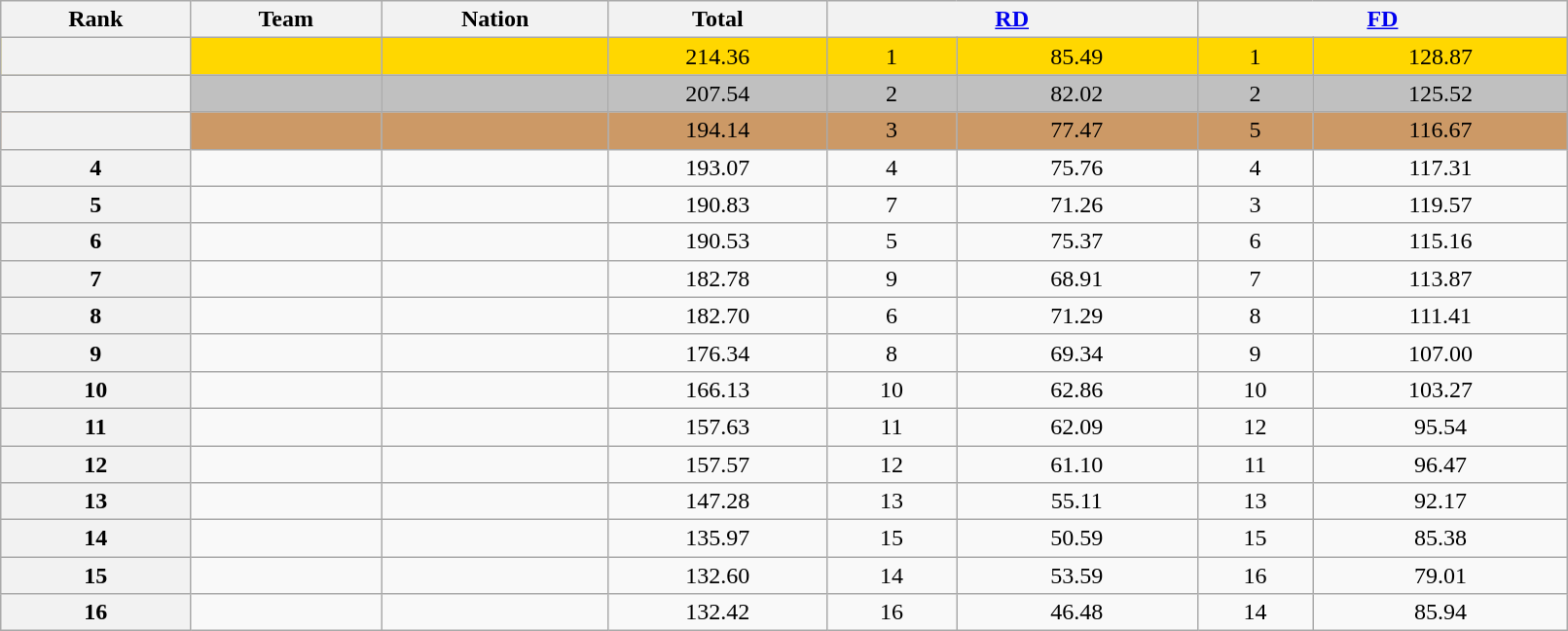<table class="wikitable sortable" style="text-align:center; width:85%">
<tr>
<th scope="col">Rank</th>
<th scope="col">Team</th>
<th scope="col">Nation</th>
<th scope="col">Total</th>
<th scope="col" colspan="2" width="80px"><a href='#'>RD</a></th>
<th scope="col" colspan="2" width="80px"><a href='#'>FD</a></th>
</tr>
<tr bgcolor="gold">
<th scope="row"></th>
<td align="left"></td>
<td align="left"></td>
<td align="center">214.36</td>
<td>1</td>
<td align="center">85.49</td>
<td>1</td>
<td align="center">128.87</td>
</tr>
<tr bgcolor="silver">
<th scope="row"></th>
<td align="left"></td>
<td align="left"></td>
<td align="center">207.54</td>
<td>2</td>
<td align="center">82.02</td>
<td>2</td>
<td align="center">125.52</td>
</tr>
<tr bgcolor="#cc9966">
<th scope="row"></th>
<td align="left"></td>
<td align="left"></td>
<td align="center">194.14</td>
<td>3</td>
<td align="center">77.47</td>
<td>5</td>
<td align="center">116.67</td>
</tr>
<tr>
<th scope="row">4</th>
<td align="left"></td>
<td align="left"></td>
<td align="center">193.07</td>
<td>4</td>
<td align="center">75.76</td>
<td>4</td>
<td align="center">117.31</td>
</tr>
<tr>
<th scope="row">5</th>
<td align="left"></td>
<td align="left"></td>
<td align="center">190.83</td>
<td>7</td>
<td align="center">71.26</td>
<td>3</td>
<td align="center">119.57</td>
</tr>
<tr>
<th scope="row">6</th>
<td align="left"></td>
<td align="left"></td>
<td align="center">190.53</td>
<td>5</td>
<td align="center">75.37</td>
<td>6</td>
<td align="center">115.16</td>
</tr>
<tr>
<th scope="row">7</th>
<td align="left"></td>
<td align="left"></td>
<td align="center">182.78</td>
<td>9</td>
<td align="center">68.91</td>
<td>7</td>
<td align="center">113.87</td>
</tr>
<tr>
<th scope="row">8</th>
<td align="left"></td>
<td align="left"></td>
<td align="center">182.70</td>
<td>6</td>
<td align="center">71.29</td>
<td>8</td>
<td align="center">111.41</td>
</tr>
<tr>
<th scope="row">9</th>
<td align="left"></td>
<td align="left"></td>
<td align="center">176.34</td>
<td>8</td>
<td align="center">69.34</td>
<td>9</td>
<td align="center">107.00</td>
</tr>
<tr>
<th scope="row">10</th>
<td align="left"></td>
<td align="left"></td>
<td align="center">166.13</td>
<td>10</td>
<td align="center">62.86</td>
<td>10</td>
<td align="center">103.27</td>
</tr>
<tr>
<th scope="row">11</th>
<td align="left"></td>
<td align="left"></td>
<td align="center">157.63</td>
<td>11</td>
<td align="center">62.09</td>
<td>12</td>
<td align="center">95.54</td>
</tr>
<tr>
<th scope="row">12</th>
<td align="left"></td>
<td align="left"></td>
<td align="center">157.57</td>
<td>12</td>
<td align="center">61.10</td>
<td>11</td>
<td align="center">96.47</td>
</tr>
<tr>
<th scope="row">13</th>
<td align="left"></td>
<td align="left"></td>
<td align="center">147.28</td>
<td>13</td>
<td align="center">55.11</td>
<td>13</td>
<td align="center">92.17</td>
</tr>
<tr>
<th scope="row">14</th>
<td align="left"></td>
<td align="left"></td>
<td align="center">135.97</td>
<td>15</td>
<td align="center">50.59</td>
<td>15</td>
<td align="center">85.38</td>
</tr>
<tr>
<th scope="row">15</th>
<td align="left"></td>
<td align="left"></td>
<td align="center">132.60</td>
<td>14</td>
<td align="center">53.59</td>
<td>16</td>
<td align="center">79.01</td>
</tr>
<tr>
<th scope="row">16</th>
<td align="left"></td>
<td align="left"></td>
<td align="center">132.42</td>
<td>16</td>
<td align="center">46.48</td>
<td>14</td>
<td align="center">85.94</td>
</tr>
</table>
